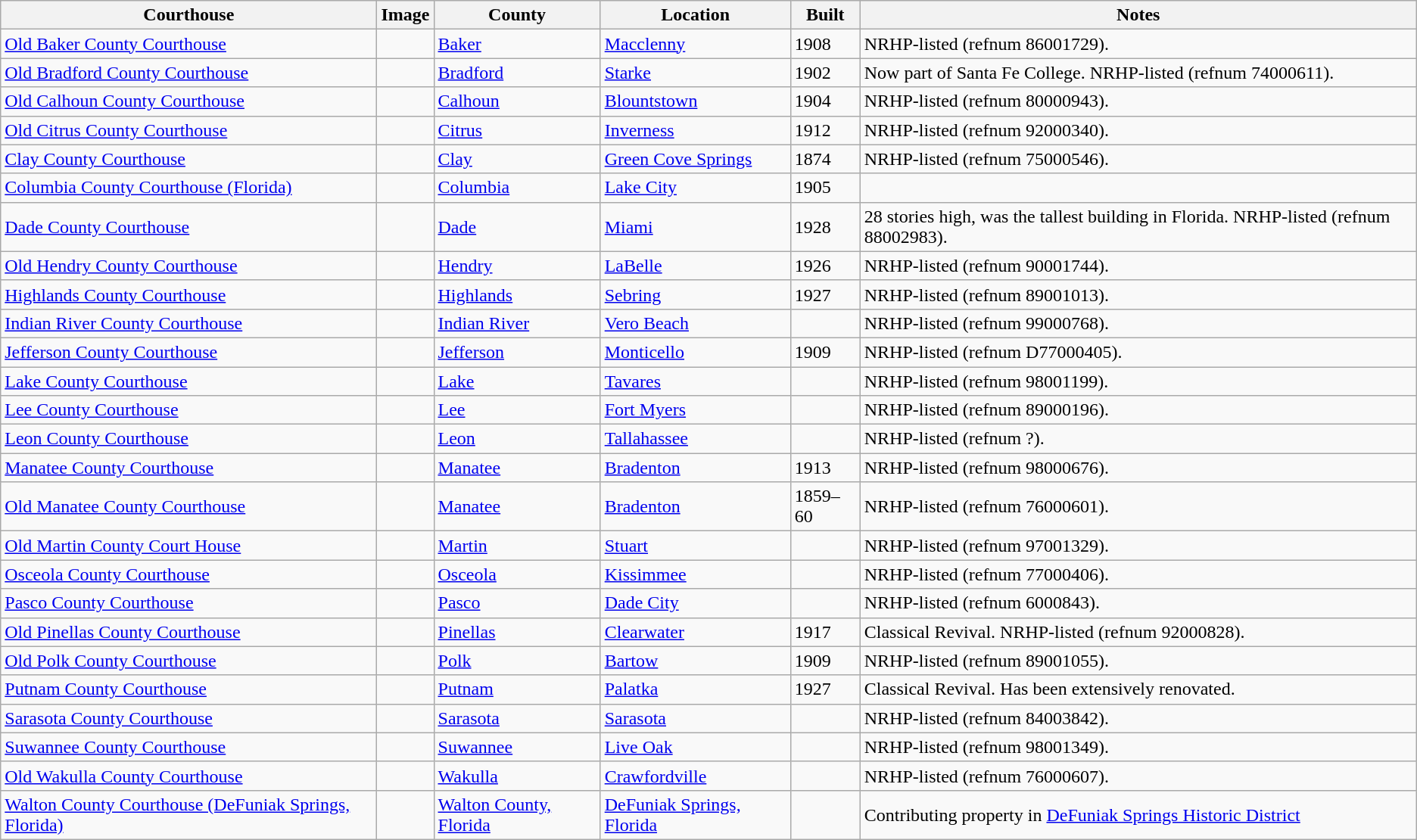<table class="wikitable sortable sticky-header sort-under">
<tr>
<th>Courthouse</th>
<th>Image</th>
<th>County</th>
<th>Location</th>
<th>Built</th>
<th>Notes</th>
</tr>
<tr>
<td><a href='#'>Old Baker County Courthouse</a></td>
<td></td>
<td><a href='#'>Baker</a></td>
<td><a href='#'>Macclenny</a><br><small></small></td>
<td>1908</td>
<td>NRHP-listed (refnum 86001729).</td>
</tr>
<tr>
<td><a href='#'>Old Bradford County Courthouse</a></td>
<td></td>
<td><a href='#'>Bradford</a></td>
<td><a href='#'>Starke</a><br><small></small></td>
<td>1902</td>
<td>Now part of Santa Fe College. NRHP-listed (refnum 74000611).</td>
</tr>
<tr>
<td><a href='#'>Old Calhoun County Courthouse</a></td>
<td></td>
<td><a href='#'>Calhoun</a></td>
<td><a href='#'>Blountstown</a><br><small></small></td>
<td>1904</td>
<td>NRHP-listed (refnum 80000943).</td>
</tr>
<tr>
<td><a href='#'>Old Citrus County Courthouse</a></td>
<td></td>
<td><a href='#'>Citrus</a></td>
<td><a href='#'>Inverness</a><br><small></small></td>
<td>1912</td>
<td>NRHP-listed (refnum 92000340).</td>
</tr>
<tr>
<td><a href='#'>Clay County Courthouse</a></td>
<td></td>
<td><a href='#'>Clay</a></td>
<td><a href='#'>Green Cove Springs</a><br><small></small></td>
<td>1874</td>
<td>NRHP-listed (refnum 75000546).</td>
</tr>
<tr>
<td><a href='#'>Columbia County Courthouse (Florida)</a></td>
<td></td>
<td><a href='#'>Columbia</a></td>
<td><a href='#'>Lake City</a><br><small></small></td>
<td>1905</td>
<td></td>
</tr>
<tr>
<td><a href='#'>Dade County Courthouse</a></td>
<td></td>
<td><a href='#'>Dade</a></td>
<td><a href='#'>Miami</a><br><small></small></td>
<td>1928</td>
<td>28 stories high, was the tallest building in Florida. NRHP-listed (refnum 88002983).</td>
</tr>
<tr>
<td><a href='#'>Old Hendry County Courthouse</a></td>
<td></td>
<td><a href='#'>Hendry</a></td>
<td><a href='#'>LaBelle</a><br><small></small></td>
<td>1926</td>
<td>NRHP-listed (refnum 90001744).</td>
</tr>
<tr>
<td><a href='#'>Highlands County Courthouse</a></td>
<td></td>
<td><a href='#'>Highlands</a></td>
<td><a href='#'>Sebring</a><br><small></small></td>
<td>1927</td>
<td>NRHP-listed (refnum 89001013).</td>
</tr>
<tr>
<td><a href='#'>Indian River County Courthouse</a></td>
<td></td>
<td><a href='#'>Indian River</a></td>
<td><a href='#'>Vero Beach</a></td>
<td></td>
<td>NRHP-listed (refnum 99000768).</td>
</tr>
<tr>
<td><a href='#'>Jefferson County Courthouse</a></td>
<td></td>
<td><a href='#'>Jefferson</a></td>
<td><a href='#'>Monticello</a></td>
<td>1909</td>
<td>NRHP-listed (refnum D77000405).</td>
</tr>
<tr>
<td><a href='#'>Lake County Courthouse</a></td>
<td></td>
<td><a href='#'>Lake</a></td>
<td><a href='#'>Tavares</a></td>
<td></td>
<td>NRHP-listed (refnum 98001199).</td>
</tr>
<tr>
<td><a href='#'>Lee County Courthouse</a></td>
<td></td>
<td><a href='#'>Lee</a></td>
<td><a href='#'>Fort Myers</a></td>
<td></td>
<td>NRHP-listed (refnum 89000196).</td>
</tr>
<tr>
<td><a href='#'>Leon County Courthouse</a></td>
<td></td>
<td><a href='#'>Leon</a></td>
<td><a href='#'>Tallahassee</a></td>
<td></td>
<td>NRHP-listed (refnum ?).</td>
</tr>
<tr>
<td><a href='#'>Manatee County Courthouse</a></td>
<td></td>
<td><a href='#'>Manatee</a></td>
<td><a href='#'>Bradenton</a></td>
<td>1913</td>
<td>NRHP-listed (refnum 98000676).</td>
</tr>
<tr>
<td><a href='#'>Old Manatee County Courthouse</a></td>
<td></td>
<td><a href='#'>Manatee</a></td>
<td><a href='#'>Bradenton</a></td>
<td>1859–60</td>
<td>NRHP-listed (refnum 76000601).</td>
</tr>
<tr>
<td><a href='#'>Old Martin County Court House</a></td>
<td></td>
<td><a href='#'>Martin</a></td>
<td><a href='#'>Stuart</a></td>
<td></td>
<td>NRHP-listed (refnum 97001329).</td>
</tr>
<tr>
<td><a href='#'>Osceola County Courthouse</a></td>
<td></td>
<td><a href='#'>Osceola</a></td>
<td><a href='#'>Kissimmee</a></td>
<td></td>
<td>NRHP-listed (refnum 77000406).</td>
</tr>
<tr>
<td><a href='#'>Pasco County Courthouse</a></td>
<td></td>
<td><a href='#'>Pasco</a></td>
<td><a href='#'>Dade City</a></td>
<td></td>
<td>NRHP-listed (refnum 6000843).</td>
</tr>
<tr>
<td><a href='#'>Old Pinellas County Courthouse</a></td>
<td></td>
<td><a href='#'>Pinellas</a></td>
<td><a href='#'>Clearwater</a><br><small></small></td>
<td>1917</td>
<td>Classical Revival. NRHP-listed (refnum 92000828).</td>
</tr>
<tr>
<td><a href='#'>Old Polk County Courthouse</a></td>
<td></td>
<td><a href='#'>Polk</a></td>
<td><a href='#'>Bartow</a><br><small></small></td>
<td>1909</td>
<td>NRHP-listed (refnum 89001055).</td>
</tr>
<tr>
<td><a href='#'>Putnam County Courthouse</a></td>
<td></td>
<td><a href='#'>Putnam</a></td>
<td><a href='#'>Palatka</a><br><small></small></td>
<td>1927</td>
<td>Classical Revival. Has been extensively renovated.</td>
</tr>
<tr>
<td><a href='#'>Sarasota County Courthouse</a></td>
<td></td>
<td><a href='#'>Sarasota</a></td>
<td><a href='#'>Sarasota</a></td>
<td></td>
<td>NRHP-listed (refnum 84003842).</td>
</tr>
<tr>
<td><a href='#'>Suwannee County Courthouse</a></td>
<td></td>
<td><a href='#'>Suwannee</a></td>
<td><a href='#'>Live Oak</a></td>
<td></td>
<td>NRHP-listed (refnum 98001349).</td>
</tr>
<tr>
<td><a href='#'>Old Wakulla County Courthouse</a></td>
<td></td>
<td><a href='#'>Wakulla</a></td>
<td><a href='#'>Crawfordville</a></td>
<td></td>
<td>NRHP-listed (refnum 76000607).</td>
</tr>
<tr>
<td><a href='#'>Walton County Courthouse (DeFuniak Springs, Florida)</a></td>
<td></td>
<td><a href='#'>Walton County, Florida</a></td>
<td><a href='#'>DeFuniak Springs, Florida</a></td>
<td></td>
<td>Contributing property in <a href='#'>DeFuniak Springs Historic District</a></td>
</tr>
</table>
